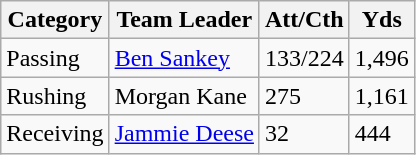<table class="wikitable">
<tr>
<th>Category</th>
<th>Team Leader</th>
<th>Att/Cth</th>
<th>Yds</th>
</tr>
<tr style="background: ##ddffdd;">
<td>Passing</td>
<td><a href='#'>Ben Sankey</a></td>
<td>133/224</td>
<td>1,496</td>
</tr>
<tr style="background: ##ffdddd;">
<td>Rushing</td>
<td>Morgan Kane</td>
<td>275</td>
<td>1,161</td>
</tr>
<tr style="background: ##ddffdd;">
<td>Receiving</td>
<td><a href='#'>Jammie Deese</a></td>
<td>32</td>
<td>444</td>
</tr>
</table>
